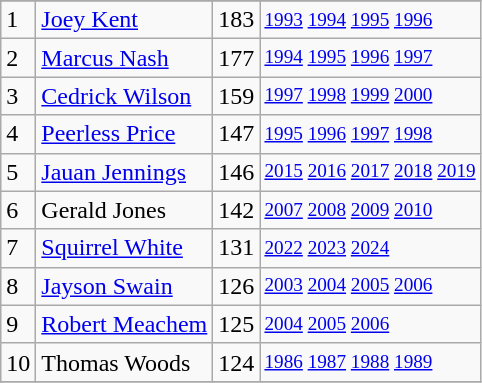<table class="wikitable">
<tr>
</tr>
<tr>
<td>1</td>
<td><a href='#'>Joey Kent</a></td>
<td>183</td>
<td style="font-size:80%;"><a href='#'>1993</a> <a href='#'>1994</a> <a href='#'>1995</a> <a href='#'>1996</a></td>
</tr>
<tr>
<td>2</td>
<td><a href='#'>Marcus Nash</a></td>
<td>177</td>
<td style="font-size:80%;"><a href='#'>1994</a> <a href='#'>1995</a> <a href='#'>1996</a> <a href='#'>1997</a></td>
</tr>
<tr>
<td>3</td>
<td><a href='#'>Cedrick Wilson</a></td>
<td>159</td>
<td style="font-size:80%;"><a href='#'>1997</a> <a href='#'>1998</a> <a href='#'>1999</a> <a href='#'>2000</a></td>
</tr>
<tr>
<td>4</td>
<td><a href='#'>Peerless Price</a></td>
<td>147</td>
<td style="font-size:80%;"><a href='#'>1995</a> <a href='#'>1996</a> <a href='#'>1997</a> <a href='#'>1998</a></td>
</tr>
<tr>
<td>5</td>
<td><a href='#'>Jauan Jennings</a></td>
<td>146</td>
<td style="font-size:80%;"><a href='#'>2015</a> <a href='#'>2016</a> <a href='#'>2017</a> <a href='#'>2018</a> <a href='#'>2019</a></td>
</tr>
<tr>
<td>6</td>
<td>Gerald Jones</td>
<td>142</td>
<td style="font-size:80%;"><a href='#'>2007</a> <a href='#'>2008</a> <a href='#'>2009</a> <a href='#'>2010</a></td>
</tr>
<tr>
<td>7</td>
<td><a href='#'>Squirrel White</a></td>
<td>131</td>
<td style="font-size:80%;"><a href='#'>2022</a> <a href='#'>2023</a> <a href='#'>2024</a></td>
</tr>
<tr>
<td>8</td>
<td><a href='#'>Jayson Swain</a></td>
<td>126</td>
<td style="font-size:80%;"><a href='#'>2003</a> <a href='#'>2004</a> <a href='#'>2005</a> <a href='#'>2006</a></td>
</tr>
<tr>
<td>9</td>
<td><a href='#'>Robert Meachem</a></td>
<td>125</td>
<td style="font-size:80%;"><a href='#'>2004</a> <a href='#'>2005</a> <a href='#'>2006</a></td>
</tr>
<tr>
<td>10</td>
<td>Thomas Woods</td>
<td>124</td>
<td style="font-size:80%;"><a href='#'>1986</a> <a href='#'>1987</a> <a href='#'>1988</a> <a href='#'>1989</a></td>
</tr>
<tr>
</tr>
</table>
